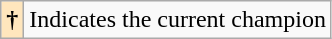<table class="wikitable">
<tr>
<th style="background-color: #ffe6bd">†</th>
<td>Indicates the current champion</td>
</tr>
</table>
